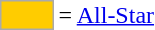<table>
<tr>
<td style="background:#fc0; border:1px solid #aaa; width:2em;"></td>
<td>= <a href='#'>All-Star</a></td>
</tr>
</table>
